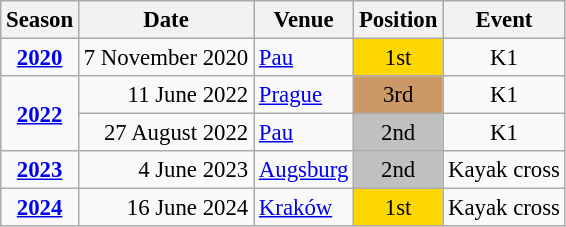<table class="wikitable" style="text-align:center; font-size:95%;">
<tr>
<th>Season</th>
<th>Date</th>
<th>Venue</th>
<th>Position</th>
<th>Event</th>
</tr>
<tr>
<td><strong><a href='#'>2020</a></strong></td>
<td align=right>7 November 2020</td>
<td align=left><a href='#'>Pau</a></td>
<td bgcolor=gold>1st</td>
<td>K1</td>
</tr>
<tr>
<td rowspan=2><strong><a href='#'>2022</a></strong></td>
<td align=right>11 June 2022</td>
<td align=left><a href='#'>Prague</a></td>
<td bgcolor=cc9966>3rd</td>
<td>K1</td>
</tr>
<tr>
<td align=right>27 August 2022</td>
<td align=left><a href='#'>Pau</a></td>
<td bgcolor=silver>2nd</td>
<td>K1</td>
</tr>
<tr>
<td><strong><a href='#'>2023</a></strong></td>
<td align=right>4 June 2023</td>
<td align=left><a href='#'>Augsburg</a></td>
<td bgcolor=silver>2nd</td>
<td>Kayak cross</td>
</tr>
<tr>
<td><strong><a href='#'>2024</a></strong></td>
<td align=right>16 June 2024</td>
<td align=left><a href='#'>Kraków</a></td>
<td bgcolor=gold>1st</td>
<td>Kayak cross</td>
</tr>
</table>
